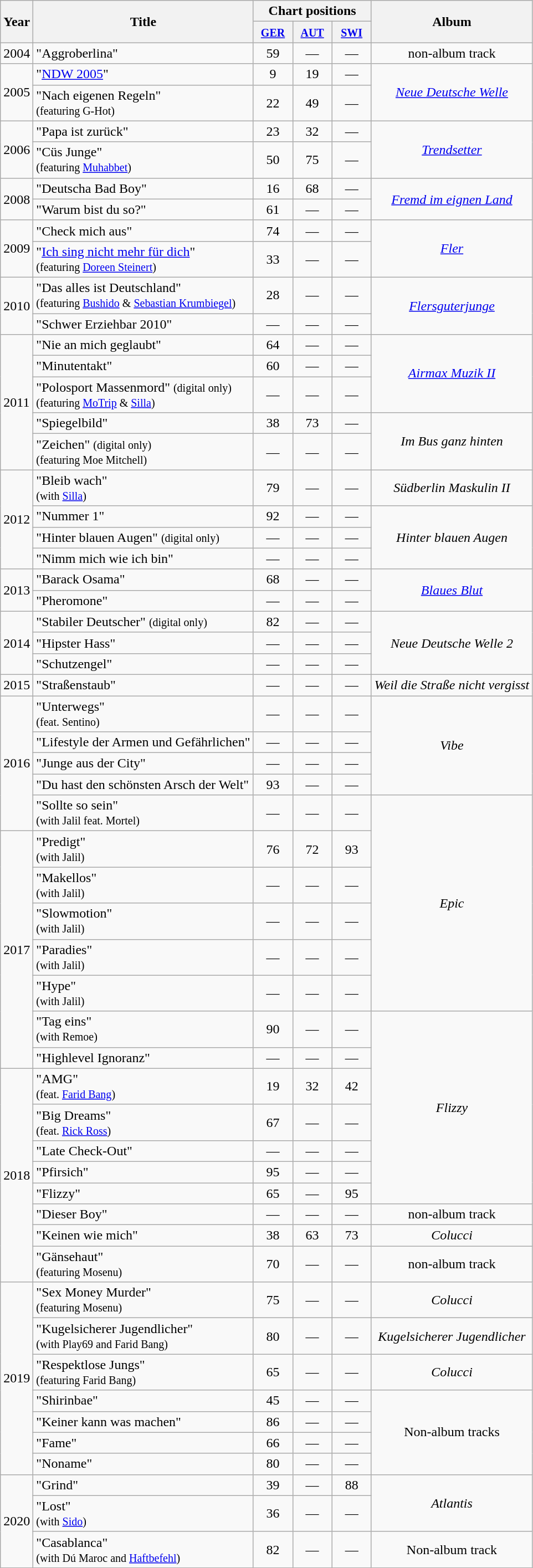<table class="wikitable">
<tr>
<th rowspan="2">Year</th>
<th rowspan="2">Title</th>
<th colspan="3">Chart positions</th>
<th rowspan="2">Album</th>
</tr>
<tr>
<th style="width:40px;"><small><a href='#'>GER</a></small><br></th>
<th style="width:40px;"><small><a href='#'>AUT</a></small><br></th>
<th style="width:40px;"><small><a href='#'>SWI</a></small><br></th>
</tr>
<tr>
<td>2004</td>
<td>"Aggroberlina"</td>
<td style="text-align:center;">59</td>
<td style="text-align:center;">—</td>
<td style="text-align:center;">—</td>
<td style="text-align:center;">non-album track</td>
</tr>
<tr>
<td rowspan="2">2005</td>
<td>"<a href='#'>NDW 2005</a>"</td>
<td style="text-align:center;">9</td>
<td style="text-align:center;">19</td>
<td style="text-align:center;">—</td>
<td style="text-align:center;" rowspan="2"><em><a href='#'>Neue Deutsche Welle</a></em></td>
</tr>
<tr>
<td>"Nach eigenen Regeln"<br><small>(featuring G-Hot)</small></td>
<td style="text-align:center;">22</td>
<td style="text-align:center;">49</td>
<td style="text-align:center;">—</td>
</tr>
<tr>
<td rowspan="2">2006</td>
<td>"Papa ist zurück"</td>
<td style="text-align:center;">23</td>
<td style="text-align:center;">32</td>
<td style="text-align:center;">—</td>
<td style="text-align:center;" rowspan="2"><em><a href='#'>Trendsetter</a></em></td>
</tr>
<tr>
<td>"Cüs Junge"<br><small>(featuring <a href='#'>Muhabbet</a>)</small></td>
<td style="text-align:center;">50</td>
<td style="text-align:center;">75</td>
<td style="text-align:center;">—</td>
</tr>
<tr>
<td rowspan="2">2008</td>
<td>"Deutscha Bad Boy"</td>
<td style="text-align:center;">16</td>
<td style="text-align:center;">68</td>
<td style="text-align:center;">—</td>
<td style="text-align:center;" rowspan="2"><em><a href='#'>Fremd im eignen Land</a></em></td>
</tr>
<tr>
<td>"Warum bist du so?"</td>
<td style="text-align:center;">61</td>
<td style="text-align:center;">—</td>
<td style="text-align:center;">—</td>
</tr>
<tr>
<td rowspan="2">2009</td>
<td>"Check mich aus"</td>
<td style="text-align:center;">74</td>
<td style="text-align:center;">—</td>
<td style="text-align:center;">—</td>
<td style="text-align:center;" rowspan="2"><em><a href='#'>Fler</a></em></td>
</tr>
<tr>
<td>"<a href='#'>Ich sing nicht mehr für dich</a>"<br><small>(featuring <a href='#'>Doreen Steinert</a>)</small></td>
<td style="text-align:center;">33</td>
<td style="text-align:center;">—</td>
<td style="text-align:center;">—</td>
</tr>
<tr>
<td rowspan="2">2010</td>
<td>"Das alles ist Deutschland"<br><small>(featuring <a href='#'>Bushido</a> & <a href='#'>Sebastian Krumbiegel</a>)</small></td>
<td style="text-align:center;">28</td>
<td style="text-align:center;">—</td>
<td style="text-align:center;">—</td>
<td style="text-align:center;" rowspan="2"><em><a href='#'>Flersguterjunge</a></em></td>
</tr>
<tr>
<td>"Schwer Erziehbar 2010"</td>
<td style="text-align:center;">—</td>
<td style="text-align:center;">—</td>
<td style="text-align:center;">—</td>
</tr>
<tr>
<td rowspan="5">2011</td>
<td>"Nie an mich geglaubt"</td>
<td style="text-align:center;">64</td>
<td style="text-align:center;">—</td>
<td style="text-align:center;">—</td>
<td style="text-align:center;" rowspan="3"><em><a href='#'>Airmax Muzik II</a></em></td>
</tr>
<tr>
<td>"Minutentakt"</td>
<td style="text-align:center;">60</td>
<td style="text-align:center;">—</td>
<td style="text-align:center;">—</td>
</tr>
<tr>
<td>"Polosport Massenmord" <small>(digital only)</small><br><small>(featuring <a href='#'>MoTrip</a> & <a href='#'>Silla</a>)</small></td>
<td style="text-align:center;">—</td>
<td style="text-align:center;">—</td>
<td style="text-align:center;">—</td>
</tr>
<tr>
<td>"Spiegelbild"</td>
<td style="text-align:center;">38</td>
<td style="text-align:center;">73</td>
<td style="text-align:center;">—</td>
<td style="text-align:center;" rowspan="2"><em>Im Bus ganz hinten</em></td>
</tr>
<tr>
<td>"Zeichen" <small>(digital only)</small><br><small>(featuring Moe Mitchell)</small></td>
<td style="text-align:center;">—</td>
<td style="text-align:center;">—</td>
<td style="text-align:center;">—</td>
</tr>
<tr>
<td rowspan="4">2012</td>
<td>"Bleib wach" <br><small>(with <a href='#'>Silla</a>)</small></td>
<td style="text-align:center;">79</td>
<td style="text-align:center;">—</td>
<td style="text-align:center;">—</td>
<td style="text-align:center;"><em>Südberlin Maskulin II</em></td>
</tr>
<tr>
<td>"Nummer 1"</td>
<td style="text-align:center;">92</td>
<td style="text-align:center;">—</td>
<td style="text-align:center;">—</td>
<td style="text-align:center;" rowspan="3"><em>Hinter blauen Augen</em></td>
</tr>
<tr>
<td>"Hinter blauen Augen" <small>(digital only)</small></td>
<td style="text-align:center;">—</td>
<td style="text-align:center;">—</td>
<td style="text-align:center;">—</td>
</tr>
<tr>
<td>"Nimm mich wie ich bin"</td>
<td style="text-align:center;">—</td>
<td style="text-align:center;">—</td>
<td style="text-align:center;">—</td>
</tr>
<tr>
<td rowspan="2">2013</td>
<td>"Barack Osama"</td>
<td style="text-align:center;">68</td>
<td style="text-align:center;">—</td>
<td style="text-align:center;">—</td>
<td style="text-align:center;" rowspan="2"><em><a href='#'>Blaues Blut</a></em></td>
</tr>
<tr>
<td>"Pheromone"</td>
<td style="text-align:center;">—</td>
<td style="text-align:center;">—</td>
<td style="text-align:center;">—</td>
</tr>
<tr>
<td rowspan="3">2014</td>
<td>"Stabiler Deutscher" <small>(digital only)</small></td>
<td style="text-align:center;">82</td>
<td style="text-align:center;">—</td>
<td style="text-align:center;">—</td>
<td style="text-align:center;" rowspan="3"><em>Neue Deutsche Welle 2</em></td>
</tr>
<tr>
<td>"Hipster Hass"</td>
<td style="text-align:center;">—</td>
<td style="text-align:center;">—</td>
<td style="text-align:center;">—</td>
</tr>
<tr>
<td>"Schutzengel"</td>
<td style="text-align:center;">—</td>
<td style="text-align:center;">—</td>
<td style="text-align:center;">—</td>
</tr>
<tr>
<td>2015</td>
<td>"Straßenstaub"</td>
<td style="text-align:center;">—</td>
<td style="text-align:center;">—</td>
<td style="text-align:center;">—</td>
<td style="text-align:center;"><em>Weil die Straße nicht vergisst</em></td>
</tr>
<tr>
<td rowspan="5">2016</td>
<td>"Unterwegs" <br><small>(feat. Sentino)</small></td>
<td style="text-align:center;">—</td>
<td style="text-align:center;">—</td>
<td style="text-align:center;">—</td>
<td style="text-align:center;" rowspan="4"><em>Vibe</em></td>
</tr>
<tr>
<td>"Lifestyle der Armen und Gefährlichen"</td>
<td style="text-align:center;">—</td>
<td style="text-align:center;">—</td>
<td style="text-align:center;">—</td>
</tr>
<tr>
<td>"Junge aus der City"</td>
<td style="text-align:center;">—</td>
<td style="text-align:center;">—</td>
<td style="text-align:center;">—</td>
</tr>
<tr>
<td>"Du hast den schönsten Arsch der Welt"</td>
<td style="text-align:center;">93</td>
<td style="text-align:center;">—</td>
<td style="text-align:center;">—</td>
</tr>
<tr>
<td>"Sollte so sein"<br><small>(with Jalil feat. Mortel)</small></td>
<td style="text-align:center;">—</td>
<td style="text-align:center;">—</td>
<td style="text-align:center;">—</td>
<td style="text-align:center;" rowspan="6"><em>Epic</em></td>
</tr>
<tr>
<td rowspan="7">2017</td>
<td>"Predigt"<br><small>(with Jalil)</small></td>
<td style="text-align:center;">76</td>
<td style="text-align:center;">72</td>
<td style="text-align:center;">93</td>
</tr>
<tr>
<td>"Makellos"<br><small>(with Jalil)</small></td>
<td style="text-align:center;">—</td>
<td style="text-align:center;">—</td>
<td style="text-align:center;">—</td>
</tr>
<tr>
<td>"Slowmotion" <br><small>(with Jalil)</small></td>
<td style="text-align:center;">—</td>
<td style="text-align:center;">—</td>
<td style="text-align:center;">—</td>
</tr>
<tr>
<td>"Paradies"<br><small>(with Jalil)</small></td>
<td style="text-align:center;">—</td>
<td style="text-align:center;">—</td>
<td style="text-align:center;">—</td>
</tr>
<tr>
<td>"Hype"<br><small>(with Jalil)</small></td>
<td style="text-align:center;">—</td>
<td style="text-align:center;">—</td>
<td style="text-align:center;">—</td>
</tr>
<tr>
<td>"Tag eins"<br><small>(with Remoe)</small></td>
<td style="text-align:center;">90</td>
<td style="text-align:center;">—</td>
<td style="text-align:center;">—</td>
<td style="text-align:center;" rowspan="7"><em>Flizzy</em></td>
</tr>
<tr>
<td>"Highlevel Ignoranz"</td>
<td style="text-align:center;">—</td>
<td style="text-align:center;">—</td>
<td style="text-align:center;">—</td>
</tr>
<tr>
<td rowspan="8">2018</td>
<td>"AMG"<br><small>(feat. <a href='#'>Farid Bang</a>)</small></td>
<td style="text-align:center;">19</td>
<td style="text-align:center;">32</td>
<td style="text-align:center;">42</td>
</tr>
<tr>
<td>"Big Dreams"<br><small>(feat. <a href='#'>Rick Ross</a>)</small></td>
<td style="text-align:center;">67</td>
<td style="text-align:center;">—</td>
<td style="text-align:center;">—</td>
</tr>
<tr>
<td>"Late Check-Out"</td>
<td style="text-align:center;">—</td>
<td style="text-align:center;">—</td>
<td style="text-align:center;">—</td>
</tr>
<tr>
<td>"Pfirsich"</td>
<td style="text-align:center;">95</td>
<td style="text-align:center;">—</td>
<td style="text-align:center;">—</td>
</tr>
<tr>
<td>"Flizzy"</td>
<td style="text-align:center;">65</td>
<td style="text-align:center;">—</td>
<td style="text-align:center;">95</td>
</tr>
<tr>
<td>"Dieser Boy"</td>
<td style="text-align:center;">—</td>
<td style="text-align:center;">—</td>
<td style="text-align:center;">—</td>
<td style="text-align:center;">non-album track</td>
</tr>
<tr>
<td>"Keinen wie mich"</td>
<td style="text-align:center;">38</td>
<td style="text-align:center;">63</td>
<td style="text-align:center;">73</td>
<td style="text-align:center;"><em>Colucci</em></td>
</tr>
<tr>
<td>"Gänsehaut"<br><small>(featuring Mosenu)</small></td>
<td style="text-align:center;">70</td>
<td style="text-align:center;">—</td>
<td style="text-align:center;">—</td>
<td style="text-align:center;">non-album track</td>
</tr>
<tr>
<td rowspan="7">2019</td>
<td>"Sex Money Murder"<br><small>(featuring Mosenu)</small></td>
<td style="text-align:center;">75</td>
<td style="text-align:center;">—</td>
<td style="text-align:center;">—</td>
<td style="text-align:center;"><em>Colucci</em></td>
</tr>
<tr>
<td>"Kugelsicherer Jugendlicher"<br><small>(with Play69 and Farid Bang)</small></td>
<td style="text-align:center;">80</td>
<td style="text-align:center;">—</td>
<td style="text-align:center;">—</td>
<td style="text-align:center;"><em>Kugelsicherer Jugendlicher</em></td>
</tr>
<tr>
<td>"Respektlose Jungs"<br><small>(featuring Farid Bang)</small></td>
<td style="text-align:center;">65</td>
<td style="text-align:center;">—</td>
<td style="text-align:center;">—</td>
<td style="text-align:center;"><em>Colucci</em></td>
</tr>
<tr>
<td>"Shirinbae"</td>
<td style="text-align:center;">45</td>
<td style="text-align:center;">—</td>
<td style="text-align:center;">—</td>
<td style="text-align:center;" rowspan="4">Non-album tracks</td>
</tr>
<tr>
<td>"Keiner kann was machen"</td>
<td style="text-align:center;">86</td>
<td style="text-align:center;">—</td>
<td style="text-align:center;">—</td>
</tr>
<tr>
<td>"Fame"</td>
<td style="text-align:center;">66</td>
<td style="text-align:center;">—</td>
<td style="text-align:center;">—</td>
</tr>
<tr>
<td>"Noname"</td>
<td style="text-align:center;">80</td>
<td style="text-align:center;">—</td>
<td style="text-align:center;">—</td>
</tr>
<tr>
<td rowspan="3">2020</td>
<td>"Grind"</td>
<td style="text-align:center;">39</td>
<td style="text-align:center;">—</td>
<td style="text-align:center;">88</td>
<td style="text-align:center;" rowspan="2"><em>Atlantis</em></td>
</tr>
<tr>
<td>"Lost"<br><small>(with <a href='#'>Sido</a>)</small></td>
<td style="text-align:center;">36</td>
<td style="text-align:center;">—</td>
<td style="text-align:center;">—</td>
</tr>
<tr>
<td>"Casablanca"<br><small>(with Dú Maroc and <a href='#'>Haftbefehl</a>)</small></td>
<td style="text-align:center;">82</td>
<td style="text-align:center;">—</td>
<td style="text-align:center;">—</td>
<td style="text-align:center;">Non-album track</td>
</tr>
</table>
